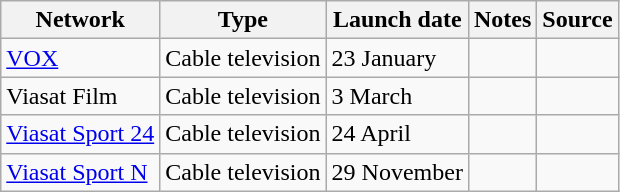<table class="wikitable sortable">
<tr>
<th>Network</th>
<th>Type</th>
<th>Launch date</th>
<th>Notes</th>
<th>Source</th>
</tr>
<tr>
<td><a href='#'>VOX</a></td>
<td>Cable television</td>
<td>23 January</td>
<td></td>
<td></td>
</tr>
<tr>
<td>Viasat Film</td>
<td>Cable television</td>
<td>3 March</td>
<td></td>
<td></td>
</tr>
<tr>
<td><a href='#'>Viasat Sport 24</a></td>
<td>Cable television</td>
<td>24 April</td>
<td></td>
<td></td>
</tr>
<tr>
<td><a href='#'>Viasat Sport N</a></td>
<td>Cable television</td>
<td>29 November</td>
<td></td>
<td></td>
</tr>
</table>
